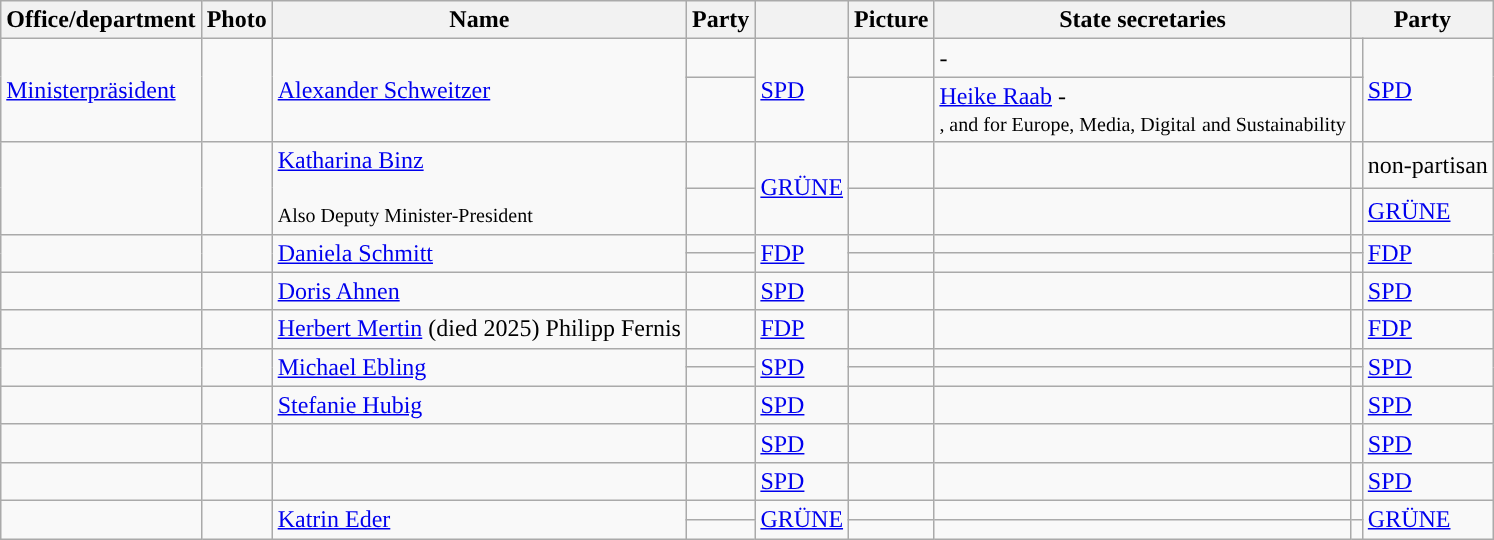<table class="wikitable">
<tr>
<th><strong>Office/department</strong></th>
<th>Photo</th>
<th>Name</th>
<th>Party</th>
<th></th>
<th><strong>Picture</strong></th>
<th><strong>State secretaries</strong></th>
<th colspan="2">Party</th>
</tr>
<tr>
<td rowspan="2"><a href='#'>Ministerpräsident</a><br><small></small></td>
<td rowspan="2"></td>
<td rowspan="2"><a href='#'>Alexander Schweitzer</a></td>
<td></td>
<td rowspan="2"><a href='#'>SPD</a></td>
<td></td>
<td> - <small></small></td>
<td></td>
<td rowspan="2"><a href='#'>SPD</a></td>
</tr>
<tr>
<td></td>
<td></td>
<td><a href='#'>Heike Raab</a> -<br><small>, and for Europe, Media, Digital</small> <small>and Sustainability</small></td>
<td></td>
</tr>
<tr>
<td rowspan="2"></td>
<td rowspan="2"></td>
<td rowspan="2"><a href='#'>Katharina Binz</a><small><br><br>Also Deputy Minister-President</small></td>
<td></td>
<td rowspan="2"><a href='#'>GRÜNE</a></td>
<td></td>
<td></td>
<td></td>
<td>non-partisan</td>
</tr>
<tr>
<td></td>
<td></td>
<td></td>
<td></td>
<td><a href='#'>GRÜNE</a></td>
</tr>
<tr>
<td rowspan="2"></td>
<td rowspan="2"></td>
<td rowspan="2"><a href='#'>Daniela Schmitt</a></td>
<td></td>
<td rowspan="2"><a href='#'>FDP</a></td>
<td></td>
<td></td>
<td></td>
<td rowspan="2"><a href='#'>FDP</a></td>
</tr>
<tr>
<td></td>
<td></td>
<td></td>
<td></td>
</tr>
<tr>
<td></td>
<td></td>
<td><a href='#'>Doris Ahnen</a></td>
<td></td>
<td><a href='#'>SPD</a></td>
<td></td>
<td></td>
<td></td>
<td><a href='#'>SPD</a></td>
</tr>
<tr>
<td></td>
<td></td>
<td><a href='#'>Herbert Mertin</a> (died 2025) Philipp Fernis</td>
<td></td>
<td><a href='#'>FDP</a></td>
<td></td>
<td></td>
<td></td>
<td><a href='#'>FDP</a></td>
</tr>
<tr>
<td rowspan="2"></td>
<td rowspan="2"></td>
<td rowspan="2"><a href='#'>Michael Ebling</a></td>
<td></td>
<td rowspan="2"><a href='#'>SPD</a></td>
<td></td>
<td></td>
<td></td>
<td rowspan="2"><a href='#'>SPD</a></td>
</tr>
<tr>
<td></td>
<td></td>
<td></td>
<td></td>
</tr>
<tr>
<td></td>
<td></td>
<td><a href='#'>Stefanie Hubig</a></td>
<td></td>
<td><a href='#'>SPD</a></td>
<td></td>
<td></td>
<td></td>
<td><a href='#'>SPD</a></td>
</tr>
<tr>
<td></td>
<td></td>
<td></td>
<td></td>
<td><a href='#'>SPD</a></td>
<td></td>
<td></td>
<td></td>
<td><a href='#'>SPD</a></td>
</tr>
<tr>
<td></td>
<td></td>
<td></td>
<td></td>
<td><a href='#'>SPD</a></td>
<td></td>
<td></td>
<td></td>
<td><a href='#'>SPD</a></td>
</tr>
<tr>
<td rowspan="2"></td>
<td rowspan="2"></td>
<td rowspan="2"><a href='#'>Katrin Eder</a></td>
<td></td>
<td rowspan="2"><a href='#'>GRÜNE</a></td>
<td></td>
<td></td>
<td></td>
<td rowspan="2"><a href='#'>GRÜNE</a></td>
</tr>
<tr>
<td></td>
<td></td>
<td></td>
<td></td>
</tr>
</table>
